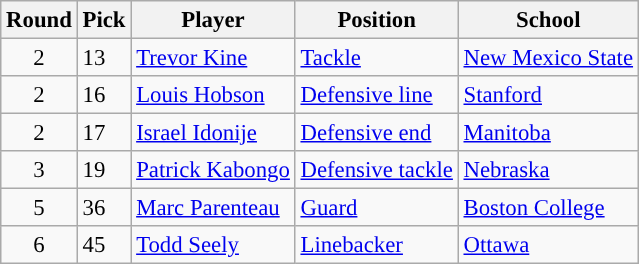<table class="wikitable" style="font-size: 95%;">
<tr>
<th scope="col">Round</th>
<th scope="col">Pick</th>
<th scope="col">Player</th>
<th scope="col">Position</th>
<th scope="col">School</th>
</tr>
<tr>
<td align=center>2</td>
<td>13</td>
<td><a href='#'>Trevor Kine</a></td>
<td><a href='#'>Tackle</a></td>
<td><a href='#'>New Mexico State</a></td>
</tr>
<tr>
<td align=center>2</td>
<td>16</td>
<td><a href='#'>Louis Hobson</a></td>
<td><a href='#'>Defensive line</a></td>
<td><a href='#'>Stanford</a></td>
</tr>
<tr>
<td align=center>2</td>
<td>17</td>
<td><a href='#'>Israel Idonije</a></td>
<td><a href='#'>Defensive end</a></td>
<td><a href='#'>Manitoba</a></td>
</tr>
<tr>
<td align=center>3</td>
<td>19</td>
<td><a href='#'>Patrick Kabongo</a></td>
<td><a href='#'>Defensive tackle</a></td>
<td><a href='#'>Nebraska</a></td>
</tr>
<tr>
<td align=center>5</td>
<td>36</td>
<td><a href='#'>Marc Parenteau</a></td>
<td><a href='#'>Guard</a></td>
<td><a href='#'>Boston College</a></td>
</tr>
<tr>
<td align=center>6</td>
<td>45</td>
<td><a href='#'>Todd Seely</a></td>
<td><a href='#'>Linebacker</a></td>
<td><a href='#'>Ottawa</a></td>
</tr>
</table>
